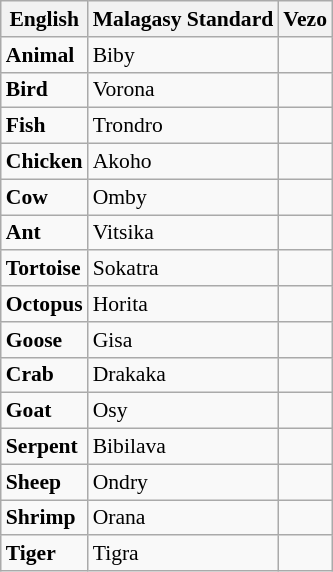<table class="wikitable" style="font-size:90%; margin-left:0;">
<tr>
<th>English</th>
<th>Malagasy Standard</th>
<th>Vezo</th>
</tr>
<tr>
<td><strong>Animal</strong></td>
<td>Biby</td>
<td></td>
</tr>
<tr>
<td><strong>Bird</strong></td>
<td>Vorona</td>
<td></td>
</tr>
<tr>
<td><strong>Fish</strong></td>
<td>Trondro</td>
<td></td>
</tr>
<tr>
<td><strong>Chicken</strong></td>
<td>Akoho</td>
<td></td>
</tr>
<tr>
<td><strong>Cow</strong></td>
<td>Omby</td>
<td></td>
</tr>
<tr>
<td><strong>Ant</strong></td>
<td>Vitsika</td>
<td></td>
</tr>
<tr>
<td><strong>Tortoise</strong></td>
<td>Sokatra</td>
<td></td>
</tr>
<tr>
<td><strong>Octopus</strong></td>
<td>Horita</td>
<td></td>
</tr>
<tr>
<td><strong>Goose</strong></td>
<td>Gisa</td>
<td></td>
</tr>
<tr>
<td><strong>Crab</strong></td>
<td>Drakaka</td>
<td></td>
</tr>
<tr>
<td><strong>Goat</strong></td>
<td>Osy</td>
<td></td>
</tr>
<tr>
<td><strong>Serpent</strong></td>
<td>Bibilava</td>
<td></td>
</tr>
<tr>
<td><strong>Sheep</strong></td>
<td>Ondry</td>
<td></td>
</tr>
<tr>
<td><strong>Shrimp</strong></td>
<td>Orana</td>
<td></td>
</tr>
<tr>
<td><strong>Tiger</strong></td>
<td>Tigra</td>
<td></td>
</tr>
</table>
